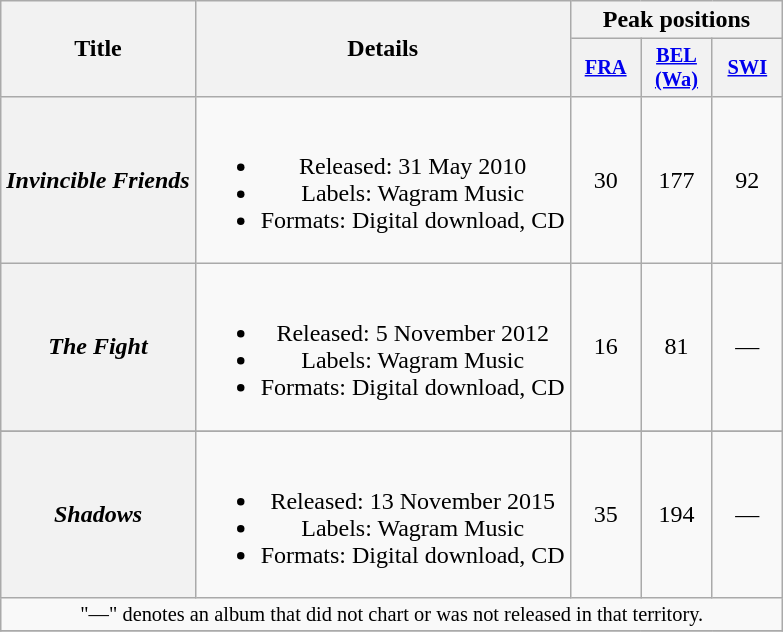<table class="wikitable plainrowheaders" style="text-align:center;">
<tr>
<th scope="col" rowspan="2">Title</th>
<th scope="col" rowspan="2">Details</th>
<th scope="col" colspan="3">Peak positions</th>
</tr>
<tr>
<th scope="col" style="width:3em;font-size:85%;"><a href='#'>FRA</a><br></th>
<th scope="col" style="width:3em;font-size:85%;"><a href='#'>BEL<br>(Wa)</a><br></th>
<th scope="col" style="width:3em;font-size:85%;"><a href='#'>SWI</a><br></th>
</tr>
<tr>
<th scope="row"><em>Invincible Friends</em></th>
<td><br><ul><li>Released: 31 May 2010</li><li>Labels: Wagram Music</li><li>Formats: Digital download, CD</li></ul></td>
<td>30</td>
<td>177</td>
<td>92</td>
</tr>
<tr>
<th scope="row"><em>The Fight</em></th>
<td><br><ul><li>Released: 5 November 2012</li><li>Labels: Wagram Music</li><li>Formats: Digital download, CD</li></ul></td>
<td>16</td>
<td>81</td>
<td>—</td>
</tr>
<tr>
</tr>
<tr>
<th scope="row"><em>Shadows</em></th>
<td><br><ul><li>Released: 13 November 2015</li><li>Labels: Wagram Music</li><li>Formats: Digital download, CD</li></ul></td>
<td>35</td>
<td>194</td>
<td>—</td>
</tr>
<tr>
<td colspan="18" style="font-size:85%">"—" denotes an album that did not chart or was not released in that territory.</td>
</tr>
<tr>
</tr>
</table>
